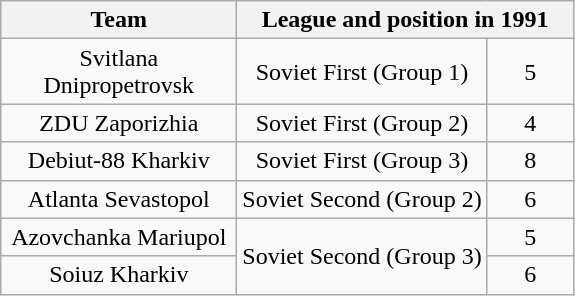<table class="wikitable" style="text-align:center">
<tr>
<th>Team</th>
<th colspan="2">League and position in 1991</th>
</tr>
<tr>
<td width=150>Svitlana Dnipropetrovsk</td>
<td>Soviet First (Group 1)</td>
<td width=50>5</td>
</tr>
<tr>
<td width=150>ZDU Zaporizhia</td>
<td>Soviet First (Group 2)</td>
<td width=50>4</td>
</tr>
<tr>
<td width=150>Debiut-88 Kharkiv</td>
<td>Soviet First (Group 3)</td>
<td width=50>8</td>
</tr>
<tr>
<td width=150>Atlanta Sevastopol</td>
<td>Soviet Second (Group 2)</td>
<td width=50>6</td>
</tr>
<tr>
<td width=150>Azovchanka Mariupol</td>
<td rowspan=2>Soviet Second (Group 3)</td>
<td width=50>5</td>
</tr>
<tr>
<td width=150>Soiuz Kharkiv</td>
<td width=50>6</td>
</tr>
</table>
